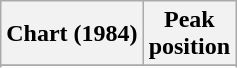<table class="wikitable sortable plainrowheaders" style="text-align:center">
<tr>
<th scope="col">Chart (1984)</th>
<th scope="col">Peak<br>position</th>
</tr>
<tr>
</tr>
<tr>
</tr>
<tr>
</tr>
<tr>
</tr>
<tr>
</tr>
</table>
